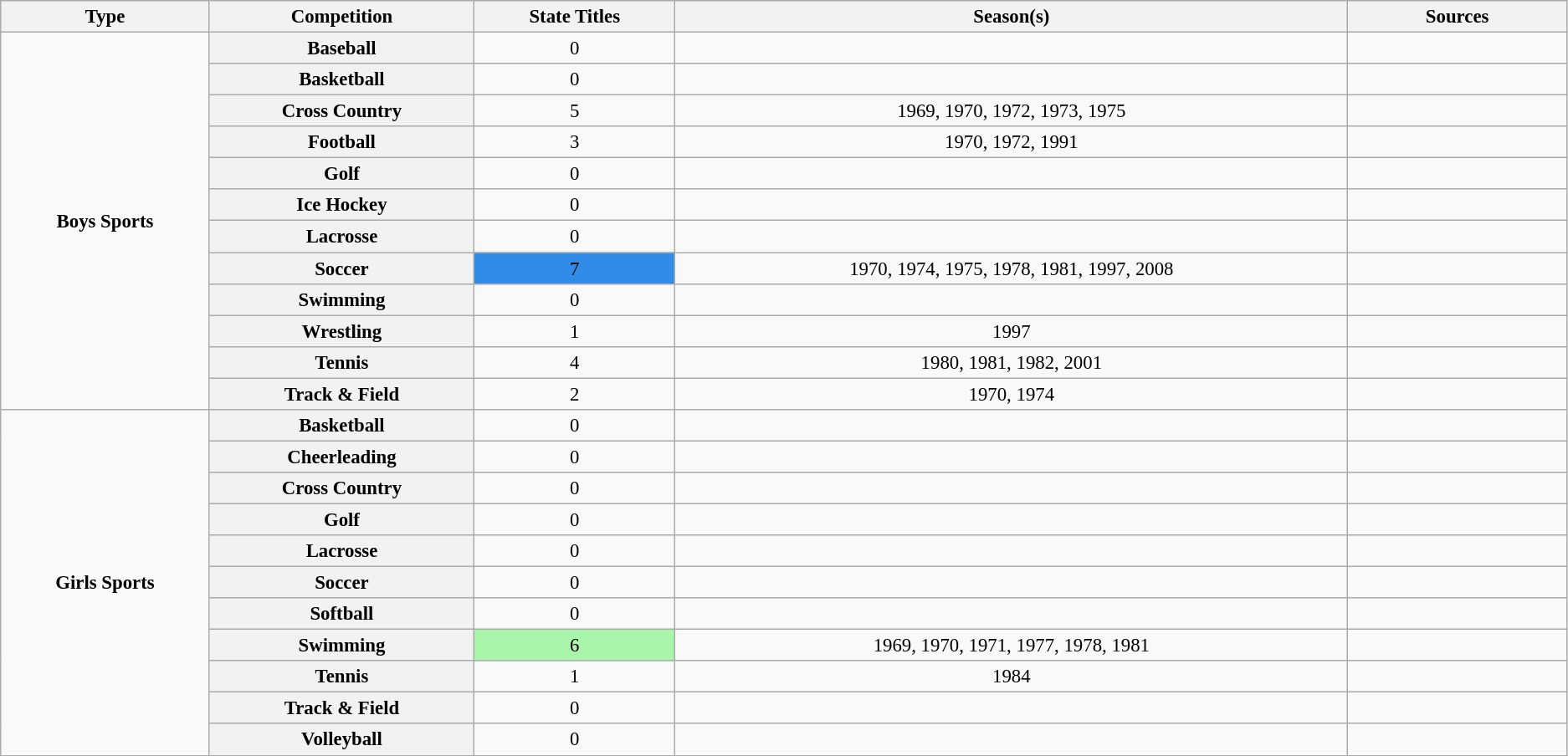<table class="wikitable plainrowheaders" style="font-size:95%; text-align:center;">
<tr>
<th style="width: .25%;">Type</th>
<th style="width: .25%;">Competition</th>
<th style="width: .25%;">State Titles</th>
<th style="width: 1%;">Season(s)</th>
<th style="width: .25%;">Sources</th>
</tr>
<tr>
<td rowspan="12"><strong>Boys Sports</strong></td>
<th scope=col>Baseball</th>
<td align="center">0</td>
<td></td>
<td></td>
</tr>
<tr>
<th scope=col>Basketball</th>
<td align="center">0</td>
<td></td>
<td></td>
</tr>
<tr>
<th scope=col>Cross Country</th>
<td align="center">5</td>
<td>1969, 1970, 1972, 1973, 1975</td>
<td></td>
</tr>
<tr>
<th scope=col>Football</th>
<td align="center">3</td>
<td>1970, 1972, 1991</td>
<td></td>
</tr>
<tr>
<th scope=col>Golf</th>
<td align="center">0</td>
<td></td>
<td></td>
</tr>
<tr>
<th scope=col>Ice Hockey</th>
<td align="center">0</td>
<td></td>
<td></td>
</tr>
<tr>
<th scope=col>Lacrosse</th>
<td align="center">0</td>
<td></td>
<td></td>
</tr>
<tr>
<th scope=col>Soccer</th>
<td bgcolor="#318CE7"align="center">7</td>
<td>1970, 1974, 1975, 1978, 1981, 1997, 2008</td>
<td></td>
</tr>
<tr>
<th scope=col>Swimming</th>
<td align="center">0</td>
<td></td>
<td></td>
</tr>
<tr>
<th scope=col>Wrestling</th>
<td align="center">1</td>
<td>1997</td>
<td></td>
</tr>
<tr>
<th scope=col>Tennis</th>
<td align="center">4</td>
<td>1980, 1981, 1982, 2001</td>
<td></td>
</tr>
<tr>
<th scope=col>Track & Field</th>
<td align="center">2</td>
<td>1970, 1974</td>
<td></td>
</tr>
<tr>
<td rowspan="11"><strong>Girls Sports</strong></td>
<th scope=col>Basketball</th>
<td align="center">0</td>
<td></td>
<td></td>
</tr>
<tr>
<th scope=col>Cheerleading</th>
<td align="center">0</td>
<td></td>
<td></td>
</tr>
<tr>
<th scope=col>Cross Country</th>
<td align="center">0</td>
<td></td>
<td></td>
</tr>
<tr>
<th scope=col>Golf</th>
<td align="center">0</td>
<td></td>
<td></td>
</tr>
<tr>
<th scope=col>Lacrosse</th>
<td align="center">0</td>
<td></td>
<td></td>
</tr>
<tr>
<th scope=col>Soccer</th>
<td align="center">0</td>
<td></td>
<td></td>
</tr>
<tr>
<th scope=col>Softball</th>
<td align="center">0</td>
<td></td>
<td></td>
</tr>
<tr>
<th scope=col>Swimming</th>
<td bgcolor="#A9F5A9"align="center">6</td>
<td>1969, 1970, 1971, 1977, 1978, 1981</td>
<td></td>
</tr>
<tr>
<th scope=col>Tennis</th>
<td align="center">1</td>
<td>1984</td>
<td></td>
</tr>
<tr>
<th scope=col>Track & Field</th>
<td align="center">0</td>
<td></td>
<td></td>
</tr>
<tr>
<th scope=col>Volleyball</th>
<td align="center">0</td>
<td></td>
<td></td>
</tr>
<tr>
</tr>
</table>
